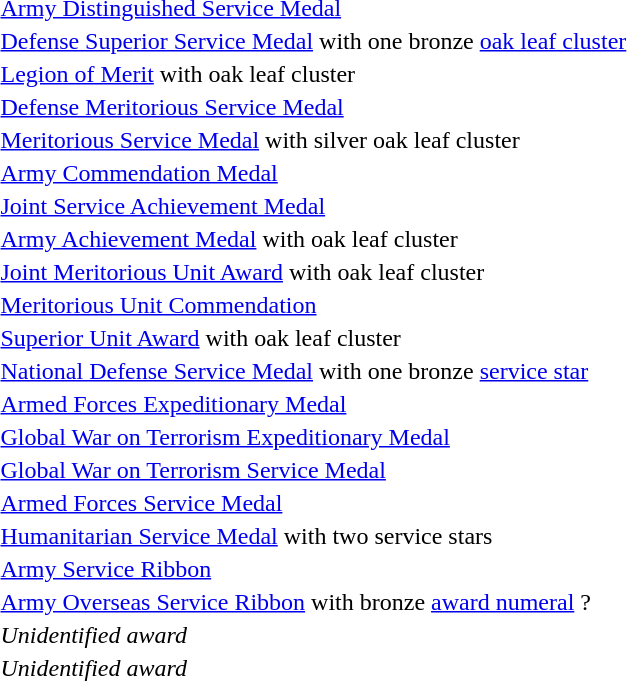<table>
<tr>
<td> <a href='#'>Army Distinguished Service Medal</a></td>
</tr>
<tr>
<td> <a href='#'>Defense Superior Service Medal</a> with one bronze <a href='#'>oak leaf cluster</a></td>
</tr>
<tr>
<td> <a href='#'>Legion of Merit</a> with oak leaf cluster</td>
</tr>
<tr>
<td> <a href='#'>Defense Meritorious Service Medal</a></td>
</tr>
<tr>
<td> <a href='#'>Meritorious Service Medal</a> with silver oak leaf cluster</td>
</tr>
<tr>
<td> <a href='#'>Army Commendation Medal</a></td>
</tr>
<tr>
<td> <a href='#'>Joint Service Achievement Medal</a></td>
</tr>
<tr>
<td> <a href='#'>Army Achievement Medal</a> with oak leaf cluster</td>
</tr>
<tr>
<td> <a href='#'>Joint Meritorious Unit Award</a> with oak leaf cluster</td>
</tr>
<tr>
<td> <a href='#'>Meritorious Unit Commendation</a></td>
</tr>
<tr>
<td> <a href='#'>Superior Unit Award</a> with oak leaf cluster</td>
</tr>
<tr>
<td> <a href='#'>National Defense Service Medal</a> with one bronze <a href='#'>service star</a></td>
</tr>
<tr>
<td> <a href='#'>Armed Forces Expeditionary Medal</a></td>
</tr>
<tr>
<td> <a href='#'>Global War on Terrorism Expeditionary Medal</a></td>
</tr>
<tr>
<td> <a href='#'>Global War on Terrorism Service Medal</a></td>
</tr>
<tr>
<td> <a href='#'>Armed Forces Service Medal</a></td>
</tr>
<tr>
<td><span></span><span></span> <a href='#'>Humanitarian Service Medal</a> with two service stars</td>
</tr>
<tr>
<td> <a href='#'>Army Service Ribbon</a></td>
</tr>
<tr>
<td> <a href='#'>Army Overseas Service Ribbon</a> with bronze <a href='#'>award numeral</a> ?</td>
</tr>
<tr>
<td> <em>Unidentified award</em></td>
</tr>
<tr>
<td> <em>Unidentified award</em></td>
</tr>
</table>
